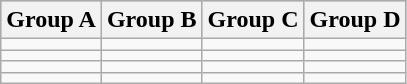<table class="wikitable">
<tr bgcolor="lightsteelblue">
<th>Group A</th>
<th>Group B</th>
<th>Group C</th>
<th>Group D</th>
</tr>
<tr align=left>
<td></td>
<td></td>
<td></td>
<td></td>
</tr>
<tr align=left>
<td></td>
<td></td>
<td></td>
<td></td>
</tr>
<tr align=left>
<td></td>
<td></td>
<td></td>
<td></td>
</tr>
<tr align=left>
<td></td>
<td></td>
<td></td>
<td></td>
</tr>
</table>
